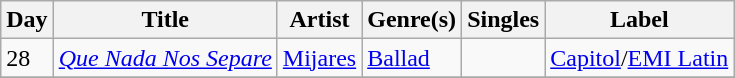<table class="wikitable sortable" style="text-align: left;">
<tr>
<th>Day</th>
<th>Title</th>
<th>Artist</th>
<th>Genre(s)</th>
<th>Singles</th>
<th>Label</th>
</tr>
<tr>
<td>28</td>
<td><em><a href='#'>Que Nada Nos Separe</a></em></td>
<td><a href='#'>Mijares</a></td>
<td><a href='#'>Ballad</a></td>
<td></td>
<td><a href='#'>Capitol</a>/<a href='#'>EMI Latin</a></td>
</tr>
<tr>
</tr>
</table>
